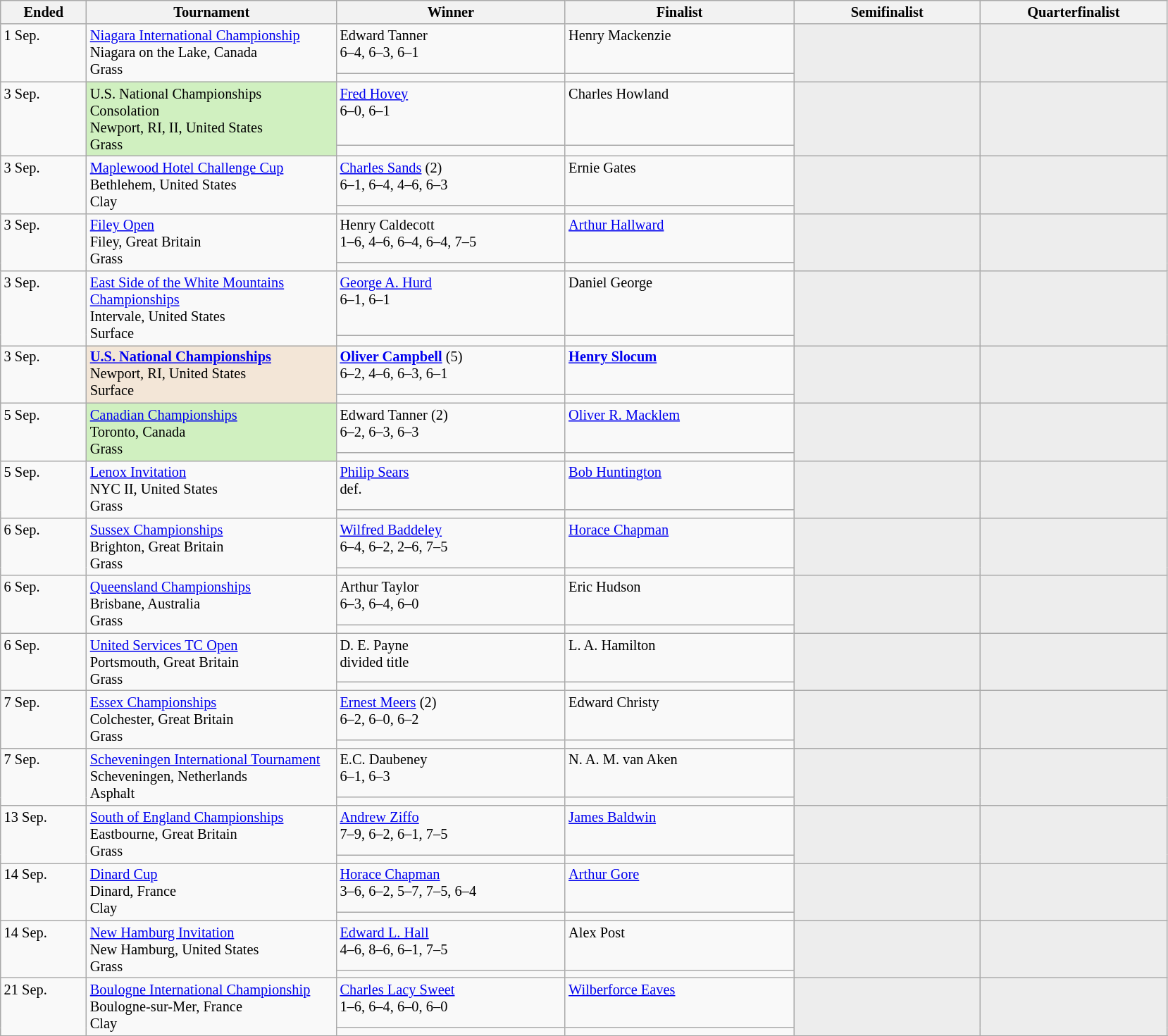<table class="wikitable" style="font-size:85%;">
<tr>
<th width="75">Ended</th>
<th width="230">Tournament</th>
<th width="210">Winner</th>
<th width="210">Finalist</th>
<th width="170">Semifinalist</th>
<th width="170">Quarterfinalist</th>
</tr>
<tr valign=top>
<td rowspan=2>1 Sep.</td>
<td rowspan=2><a href='#'>Niagara International Championship</a><br>Niagara on the Lake, Canada<br>Grass</td>
<td>  Edward Tanner <br>6–4, 6–3, 6–1</td>
<td> Henry Mackenzie</td>
<td style="background:#ededed;" rowspan=2></td>
<td style="background:#ededed;" rowspan=2></td>
</tr>
<tr valign=top>
<td></td>
<td></td>
</tr>
<tr valign=top>
<td rowspan=2>3 Sep.</td>
<td style="background:#d0f0c0" rowspan=2>U.S. National Championships Consolation<br>Newport, RI, II, United States<br>Grass</td>
<td> <a href='#'>Fred Hovey</a><br>6–0, 6–1</td>
<td> Charles Howland</td>
<td style="background:#ededed;" rowspan=2></td>
<td style="background:#ededed;" rowspan=2></td>
</tr>
<tr valign=top>
<td></td>
<td></td>
</tr>
<tr valign=top>
<td rowspan=2>3 Sep.</td>
<td rowspan=2><a href='#'>Maplewood Hotel Challenge Cup </a> <br>Bethlehem, United States<br>Clay</td>
<td> <a href='#'>Charles Sands</a> (2)<br>6–1, 6–4, 4–6, 6–3</td>
<td> Ernie Gates</td>
<td style="background:#ededed;" rowspan=2></td>
<td style="background:#ededed;" rowspan=2></td>
</tr>
<tr valign=top>
<td></td>
<td></td>
</tr>
<tr valign=top>
<td rowspan=2>3 Sep.</td>
<td rowspan=2><a href='#'>Filey Open</a><br>Filey, Great Britain<br>Grass</td>
<td> Henry Caldecott <br>1–6, 4–6, 6–4, 6–4, 7–5</td>
<td> <a href='#'>Arthur Hallward</a></td>
<td style="background:#ededed;" rowspan=2></td>
<td style="background:#ededed;" rowspan=2></td>
</tr>
<tr valign=top>
<td></td>
<td></td>
</tr>
<tr valign=top>
<td rowspan=2>3 Sep.</td>
<td rowspan=2><a href='#'>East Side of the White Mountains Championships</a> <br>Intervale, United States<br>Surface</td>
<td> <a href='#'>George A. Hurd</a><br> 6–1, 6–1</td>
<td>   Daniel George</td>
<td style="background:#ededed;" rowspan=2></td>
<td style="background:#ededed;" rowspan=2></td>
</tr>
<tr valign=top>
<td></td>
<td></td>
</tr>
<tr valign=top>
<td rowspan=2>3 Sep.</td>
<td rowspan="2" style="background:#f3e6d7;"><strong><a href='#'>U.S. National Championships</a></strong><br>Newport, RI, United States<br>Surface</td>
<td> <strong><a href='#'>Oliver Campbell</a></strong> (5)<br>6–2, 4–6, 6–3, 6–1</td>
<td>  <strong><a href='#'>Henry Slocum</a></strong></td>
<td style="background:#ededed;" rowspan=2></td>
<td style="background:#ededed;" rowspan=2></td>
</tr>
<tr valign=top>
<td></td>
<td></td>
</tr>
<tr valign=top>
<td rowspan=2>5 Sep.</td>
<td style="background:#d0f0c0" rowspan=2><a href='#'>Canadian Championships</a><br>Toronto, Canada<br>Grass</td>
<td> Edward Tanner (2)<br>6–2, 6–3, 6–3</td>
<td> <a href='#'>Oliver R. Macklem</a></td>
<td style="background:#ededed;" rowspan=2></td>
<td style="background:#ededed;" rowspan=2></td>
</tr>
<tr valign=top>
<td></td>
<td></td>
</tr>
<tr valign=top>
<td rowspan=2>5 Sep.</td>
<td rowspan=2><a href='#'>Lenox Invitation</a><br>NYC II, United States<br>Grass</td>
<td> <a href='#'>Philip Sears</a><br> def.</td>
<td> <a href='#'>Bob Huntington</a></td>
<td style="background:#ededed;" rowspan=2></td>
<td style="background:#ededed;" rowspan=2></td>
</tr>
<tr valign=top>
<td></td>
<td></td>
</tr>
<tr valign=top>
<td rowspan=2>6 Sep.</td>
<td rowspan=2><a href='#'>Sussex Championships</a> <br>Brighton, Great Britain<br>Grass</td>
<td> <a href='#'>Wilfred Baddeley</a><br>6–4, 6–2, 2–6, 7–5</td>
<td> <a href='#'>Horace Chapman</a></td>
<td style="background:#ededed;" rowspan=2></td>
<td style="background:#ededed;" rowspan=2></td>
</tr>
<tr valign=top>
<td></td>
<td></td>
</tr>
<tr valign=top>
<td rowspan=2>6 Sep.</td>
<td rowspan=2><a href='#'>Queensland Championships</a> <br>Brisbane, Australia<br>Grass</td>
<td> Arthur Taylor <br>6–3, 6–4, 6–0</td>
<td> Eric Hudson</td>
<td style="background:#ededed;" rowspan=2></td>
<td style="background:#ededed;" rowspan=2></td>
</tr>
<tr valign=top>
<td></td>
<td></td>
</tr>
<tr valign=top>
<td rowspan=2>6 Sep.</td>
<td rowspan=2><a href='#'>United Services TC Open</a> <br>Portsmouth, Great Britain<br>Grass</td>
<td> D. E. Payne<br>divided title</td>
<td>  L. A. Hamilton</td>
<td style="background:#ededed;" rowspan=2></td>
<td style="background:#ededed;" rowspan=2></td>
</tr>
<tr valign=top>
<td></td>
<td></td>
</tr>
<tr valign=top>
<td rowspan=2>7 Sep.</td>
<td rowspan=2><a href='#'>Essex Championships</a><br>Colchester, Great Britain<br>Grass</td>
<td> <a href='#'>Ernest Meers</a> (2)<br>6–2, 6–0, 6–2</td>
<td> Edward Christy</td>
<td style="background:#ededed;" rowspan=2></td>
<td style="background:#ededed;" rowspan=2></td>
</tr>
<tr valign=top>
<td></td>
<td></td>
</tr>
<tr valign=top>
<td rowspan=2>7 Sep.</td>
<td rowspan=2><a href='#'>Scheveningen International Tournament</a><br>Scheveningen, Netherlands<br>Asphalt</td>
<td> E.C. Daubeney<br>6–1, 6–3</td>
<td> N. A. M. van Aken</td>
<td style="background:#ededed;" rowspan=2></td>
<td style="background:#ededed;" rowspan=2></td>
</tr>
<tr valign=top>
<td></td>
<td></td>
</tr>
<tr valign=top>
<td rowspan=2>13 Sep.</td>
<td rowspan=2><a href='#'>South of England Championships</a><br>Eastbourne, Great Britain<br>Grass</td>
<td> <a href='#'>Andrew Ziffo</a><br>7–9, 6–2, 6–1, 7–5</td>
<td> <a href='#'>James Baldwin</a></td>
<td style="background:#ededed;" rowspan=2></td>
<td style="background:#ededed;" rowspan=2></td>
</tr>
<tr valign=top>
<td></td>
<td></td>
</tr>
<tr valign=top>
<td rowspan=2>14 Sep.</td>
<td rowspan=2><a href='#'>Dinard Cup</a> <br>Dinard, France<br>Clay</td>
<td>  <a href='#'>Horace Chapman</a> <br>3–6, 6–2, 5–7, 7–5, 6–4</td>
<td> <a href='#'>Arthur Gore</a></td>
<td style="background:#ededed;" rowspan=2></td>
<td style="background:#ededed;" rowspan=2></td>
</tr>
<tr valign=top>
<td></td>
<td></td>
</tr>
<tr valign=top>
<td rowspan=2>14 Sep.</td>
<td rowspan="2"><a href='#'>New Hamburg Invitation</a><br>New Hamburg, United States<br>Grass</td>
<td> <a href='#'>Edward L. Hall</a><br>4–6, 8–6, 6–1, 7–5</td>
<td> Alex Post</td>
<td style="background:#ededed;" rowspan=2></td>
<td style="background:#ededed;" rowspan=2></td>
</tr>
<tr valign=top>
<td></td>
<td></td>
</tr>
<tr valign=top>
<td rowspan=2>21 Sep.</td>
<td rowspan=2><a href='#'>Boulogne International Championship</a> <br>Boulogne-sur-Mer, France<br>Clay</td>
<td> <a href='#'>Charles Lacy Sweet</a><br>1–6, 6–4, 6–0, 6–0</td>
<td>   <a href='#'>Wilberforce Eaves</a></td>
<td style="background:#ededed;" rowspan=2></td>
<td style="background:#ededed;" rowspan=2></td>
</tr>
<tr valign=top>
<td></td>
<td></td>
</tr>
<tr valign=top>
</tr>
</table>
